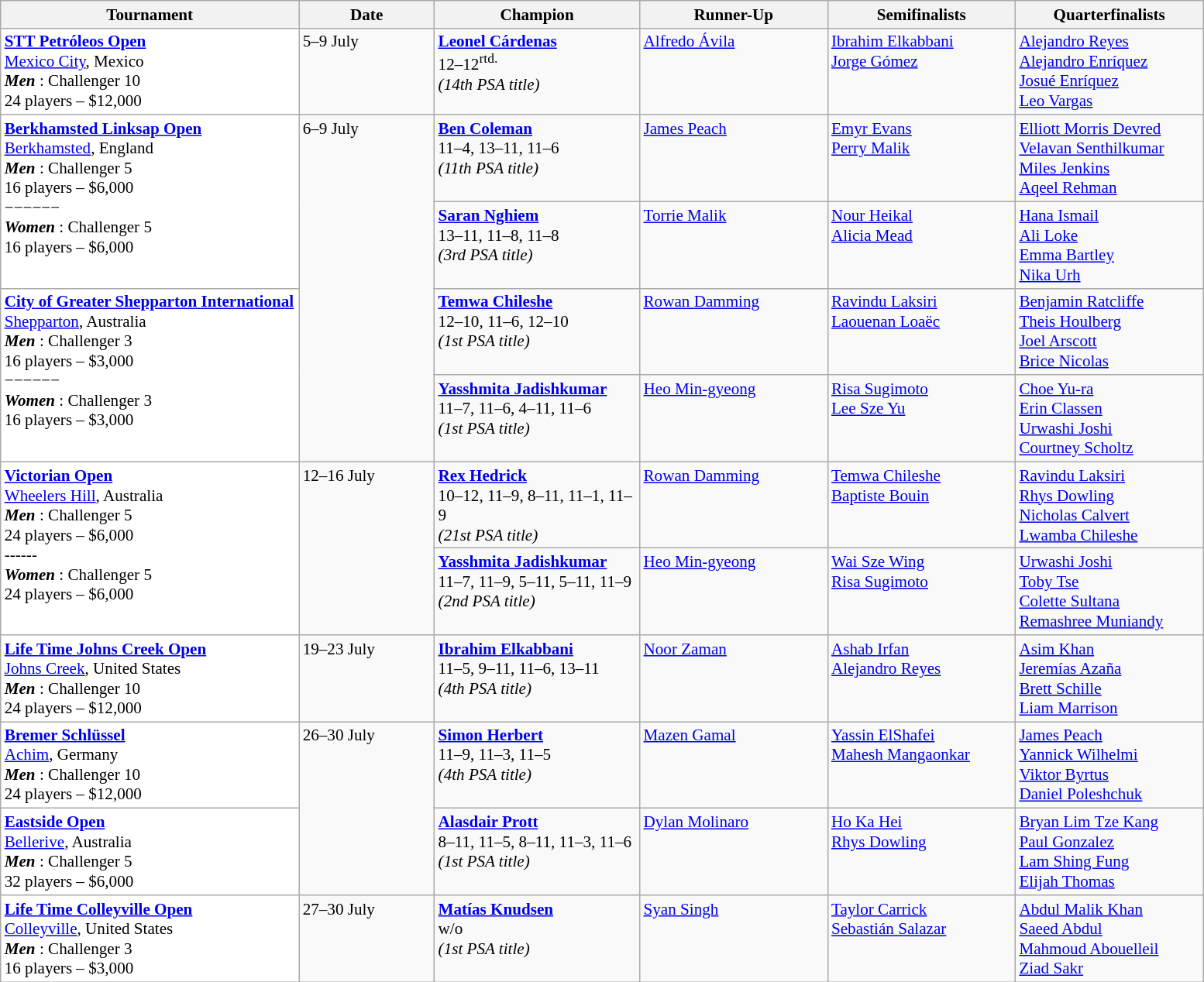<table class="wikitable" style="font-size:88%">
<tr>
<th width=250>Tournament</th>
<th width=110>Date</th>
<th width=170>Champion</th>
<th width=155>Runner-Up</th>
<th width=155>Semifinalists</th>
<th width=155>Quarterfinalists</th>
</tr>
<tr style="vertical-align:top">
<td style="background:#fff;"><strong><a href='#'>STT Petróleos Open</a></strong><br> <a href='#'>Mexico City</a>, Mexico<br><strong> <em>Men</em> </strong>: Challenger 10<br>24 players – $12,000</td>
<td>5–9 July</td>
<td> <strong><a href='#'>Leonel Cárdenas</a></strong><br>12–12<sup>rtd.</sup><br><em>(14th PSA title)</em></td>
<td> <a href='#'>Alfredo Ávila</a></td>
<td> <a href='#'>Ibrahim Elkabbani</a><br> <a href='#'>Jorge Gómez</a></td>
<td> <a href='#'>Alejandro Reyes</a><br> <a href='#'>Alejandro Enríquez</a><br> <a href='#'>Josué Enríquez</a><br> <a href='#'>Leo Vargas</a></td>
</tr>
<tr style="vertical-align:top">
<td rowspan=2 style="background:#fff;"><strong><a href='#'>Berkhamsted Linksap Open</a></strong><br> <a href='#'>Berkhamsted</a>, England<br><strong> <em>Men</em> </strong>: Challenger 5<br>16 players – $6,000<br>−−−−−−<br><strong> <em>Women</em> </strong>: Challenger 5<br>16 players – $6,000</td>
<td rowspan=4>6–9 July</td>
<td> <strong><a href='#'>Ben Coleman</a></strong><br>11–4, 13–11, 11–6<br><em>(11th PSA title)</em></td>
<td> <a href='#'>James Peach</a></td>
<td> <a href='#'>Emyr Evans</a><br> <a href='#'>Perry Malik</a></td>
<td> <a href='#'>Elliott Morris Devred</a><br> <a href='#'>Velavan Senthilkumar</a><br> <a href='#'>Miles Jenkins</a><br> <a href='#'>Aqeel Rehman</a></td>
</tr>
<tr style="vertical-align:top">
<td> <strong><a href='#'>Saran Nghiem</a></strong><br>13–11, 11–8, 11–8<br><em>(3rd PSA title)</em></td>
<td> <a href='#'>Torrie Malik</a></td>
<td> <a href='#'>Nour Heikal</a><br> <a href='#'>Alicia Mead</a></td>
<td> <a href='#'>Hana Ismail</a><br> <a href='#'>Ali Loke</a><br> <a href='#'>Emma Bartley</a><br> <a href='#'>Nika Urh</a></td>
</tr>
<tr style="vertical-align:top">
<td rowspan=2 style="background:#fff;"><strong><a href='#'>City of Greater Shepparton International</a></strong><br> <a href='#'>Shepparton</a>, Australia<br><strong> <em>Men</em> </strong>: Challenger 3<br>16 players – $3,000<br>−−−−−−<br><strong> <em>Women</em> </strong>: Challenger 3<br>16 players – $3,000</td>
<td> <strong><a href='#'>Temwa Chileshe</a></strong><br>12–10, 11–6, 12–10<br><em>(1st PSA title)</em></td>
<td> <a href='#'>Rowan Damming</a></td>
<td> <a href='#'>Ravindu Laksiri</a><br> <a href='#'>Laouenan Loaëc</a></td>
<td> <a href='#'>Benjamin Ratcliffe</a><br> <a href='#'>Theis Houlberg</a><br> <a href='#'>Joel Arscott</a><br> <a href='#'>Brice Nicolas</a></td>
</tr>
<tr style="vertical-align:top">
<td> <strong><a href='#'>Yasshmita Jadishkumar</a></strong><br>11–7, 11–6, 4–11, 11–6<br><em>(1st PSA title)</em></td>
<td> <a href='#'>Heo Min-gyeong</a></td>
<td> <a href='#'>Risa Sugimoto</a><br> <a href='#'>Lee Sze Yu</a></td>
<td> <a href='#'>Choe Yu-ra</a><br> <a href='#'>Erin Classen</a><br> <a href='#'>Urwashi Joshi</a><br> <a href='#'>Courtney Scholtz</a></td>
</tr>
<tr style="vertical-align:top">
<td rowspan=2 style="background:#fff;"><strong><a href='#'>Victorian Open</a></strong><br> <a href='#'>Wheelers Hill</a>, Australia<br><strong> <em>Men</em> </strong>: Challenger 5<br>24 players – $6,000<br>------<br><strong> <em>Women</em> </strong>: Challenger 5<br>24 players – $6,000</td>
<td rowspan=2>12–16 July</td>
<td> <strong><a href='#'>Rex Hedrick</a></strong><br>10–12, 11–9, 8–11, 11–1, 11–9<br><em>(21st PSA title)</em></td>
<td> <a href='#'>Rowan Damming</a></td>
<td> <a href='#'>Temwa Chileshe</a><br> <a href='#'>Baptiste Bouin</a></td>
<td> <a href='#'>Ravindu Laksiri</a><br> <a href='#'>Rhys Dowling</a><br> <a href='#'>Nicholas Calvert</a><br> <a href='#'>Lwamba Chileshe</a></td>
</tr>
<tr style="vertical-align:top">
<td> <strong><a href='#'>Yasshmita Jadishkumar</a></strong><br>11–7, 11–9, 5–11, 5–11, 11–9<br><em>(2nd PSA title)</em></td>
<td> <a href='#'>Heo Min-gyeong</a></td>
<td> <a href='#'>Wai Sze Wing</a><br> <a href='#'>Risa Sugimoto</a></td>
<td> <a href='#'>Urwashi Joshi</a><br> <a href='#'>Toby Tse</a><br> <a href='#'>Colette Sultana</a><br> <a href='#'>Remashree Muniandy</a></td>
</tr>
<tr style="vertical-align:top">
<td style="background:#fff;"><strong><a href='#'>Life Time Johns Creek Open</a></strong><br> <a href='#'>Johns Creek</a>, United States<br><strong> <em>Men</em> </strong>: Challenger 10<br>24 players – $12,000</td>
<td>19–23 July</td>
<td> <strong><a href='#'>Ibrahim Elkabbani</a></strong><br>11–5, 9–11, 11–6, 13–11<br><em>(4th PSA title)</em></td>
<td> <a href='#'>Noor Zaman</a></td>
<td> <a href='#'>Ashab Irfan</a><br> <a href='#'>Alejandro Reyes</a></td>
<td> <a href='#'>Asim Khan</a><br> <a href='#'>Jeremías Azaña</a><br> <a href='#'>Brett Schille</a><br> <a href='#'>Liam Marrison</a></td>
</tr>
<tr style="vertical-align:top">
<td style="background:#fff;"><strong><a href='#'>Bremer Schlüssel</a></strong><br> <a href='#'>Achim</a>, Germany<br><strong> <em>Men</em> </strong>: Challenger 10<br>24 players – $12,000</td>
<td rowspan=2>26–30 July</td>
<td> <strong><a href='#'>Simon Herbert</a></strong><br>11–9, 11–3, 11–5<br><em>(4th PSA title)</em></td>
<td> <a href='#'>Mazen Gamal</a></td>
<td> <a href='#'>Yassin ElShafei</a><br> <a href='#'>Mahesh Mangaonkar</a></td>
<td> <a href='#'>James Peach</a><br> <a href='#'>Yannick Wilhelmi</a><br> <a href='#'>Viktor Byrtus</a><br> <a href='#'>Daniel Poleshchuk</a></td>
</tr>
<tr style="vertical-align:top">
<td style="background:#fff;"><strong><a href='#'>Eastside Open</a></strong><br> <a href='#'>Bellerive</a>, Australia<br><strong> <em>Men</em> </strong>: Challenger 5<br>32 players – $6,000</td>
<td> <strong><a href='#'>Alasdair Prott</a></strong><br>8–11, 11–5, 8–11, 11–3, 11–6<br><em>(1st PSA title)</em></td>
<td> <a href='#'>Dylan Molinaro</a></td>
<td> <a href='#'>Ho Ka Hei</a><br> <a href='#'>Rhys Dowling</a></td>
<td> <a href='#'>Bryan Lim Tze Kang</a><br> <a href='#'>Paul Gonzalez</a><br> <a href='#'>Lam Shing Fung</a><br> <a href='#'>Elijah Thomas</a></td>
</tr>
<tr style="vertical-align:top">
<td style="background:#fff;"><strong><a href='#'>Life Time Colleyville Open</a></strong><br> <a href='#'>Colleyville</a>, United States<br><strong> <em>Men</em> </strong>: Challenger 3<br>16 players – $3,000</td>
<td>27–30 July</td>
<td> <strong><a href='#'>Matías Knudsen</a></strong><br>w/o<br><em>(1st PSA title)</em></td>
<td> <a href='#'>Syan Singh</a></td>
<td> <a href='#'>Taylor Carrick</a><br> <a href='#'>Sebastián Salazar</a></td>
<td> <a href='#'>Abdul Malik Khan</a><br> <a href='#'>Saeed Abdul</a><br> <a href='#'>Mahmoud Abouelleil</a><br> <a href='#'>Ziad Sakr</a></td>
</tr>
</table>
